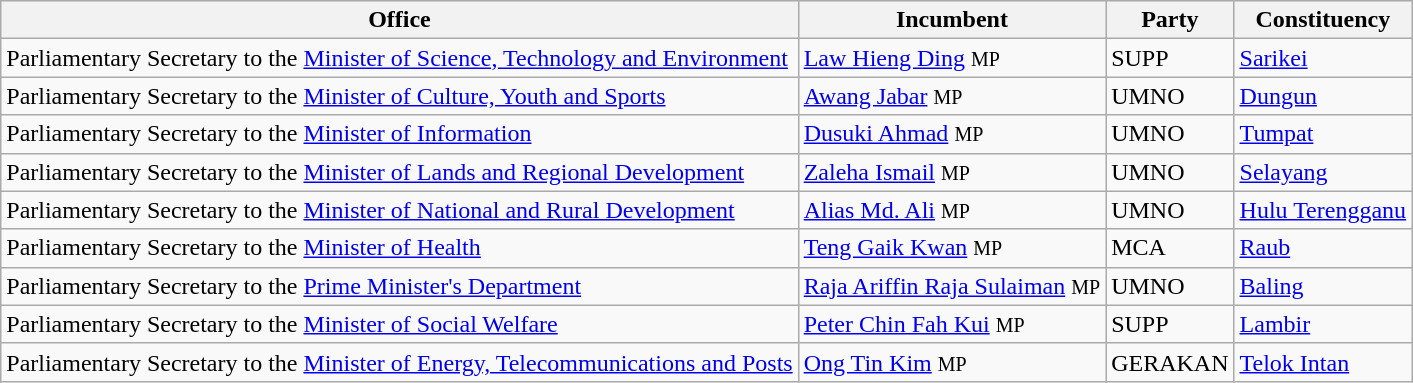<table class="sortable wikitable">
<tr>
<th>Office</th>
<th>Incumbent</th>
<th>Party</th>
<th>Constituency</th>
</tr>
<tr>
<td>Parliamentary Secretary to the <a href='#'>Minister of Science, Technology and Environment</a></td>
<td><a href='#'>Law Hieng Ding</a> <small>MP</small></td>
<td>SUPP</td>
<td><a href='#'>Sarikei</a></td>
</tr>
<tr>
<td>Parliamentary Secretary to the <a href='#'>Minister of Culture, Youth and Sports</a></td>
<td><a href='#'>Awang Jabar</a> <small>MP</small></td>
<td>UMNO</td>
<td><a href='#'>Dungun</a></td>
</tr>
<tr>
<td>Parliamentary Secretary to the <a href='#'>Minister of Information</a></td>
<td><a href='#'>Dusuki Ahmad</a> <small>MP</small></td>
<td>UMNO</td>
<td><a href='#'>Tumpat</a></td>
</tr>
<tr>
<td>Parliamentary Secretary to the <a href='#'>Minister of Lands and Regional Development</a></td>
<td><a href='#'>Zaleha Ismail</a> <small>MP</small></td>
<td>UMNO</td>
<td><a href='#'>Selayang</a></td>
</tr>
<tr>
<td>Parliamentary Secretary to the <a href='#'>Minister of National and Rural Development</a></td>
<td><a href='#'>Alias Md. Ali</a> <small>MP</small></td>
<td>UMNO</td>
<td><a href='#'>Hulu Terengganu</a></td>
</tr>
<tr>
<td>Parliamentary Secretary to the <a href='#'>Minister of Health</a></td>
<td><a href='#'>Teng Gaik Kwan</a> <small>MP</small></td>
<td>MCA</td>
<td><a href='#'>Raub</a></td>
</tr>
<tr>
<td>Parliamentary Secretary to the <a href='#'>Prime Minister's Department</a></td>
<td><a href='#'>Raja Ariffin Raja Sulaiman</a> <small>MP</small></td>
<td>UMNO</td>
<td><a href='#'>Baling</a></td>
</tr>
<tr>
<td>Parliamentary Secretary to the <a href='#'>Minister of Social Welfare</a></td>
<td><a href='#'>Peter Chin Fah Kui</a> <small>MP</small></td>
<td>SUPP</td>
<td><a href='#'>Lambir</a></td>
</tr>
<tr>
<td>Parliamentary Secretary to the <a href='#'>Minister of Energy, Telecommunications and Posts</a></td>
<td><a href='#'>Ong Tin Kim</a> <small>MP</small></td>
<td>GERAKAN</td>
<td><a href='#'>Telok Intan</a></td>
</tr>
</table>
